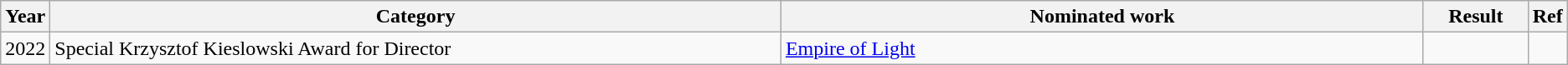<table class="wikitable sortable">
<tr>
<th scope="col" style="width:1em;">Year</th>
<th scope="col" style="width:40em;">Category</th>
<th scope="col" style="width:35em;">Nominated work</th>
<th scope="col" style="width:5em;">Result</th>
<th scope="col" style="width:1em;" class="unsortable">Ref</th>
</tr>
<tr>
<td>2022</td>
<td>Special Krzysztof Kieslowski Award for Director</td>
<td><a href='#'>Empire of Light</a></td>
<td></td>
<td></td>
</tr>
</table>
